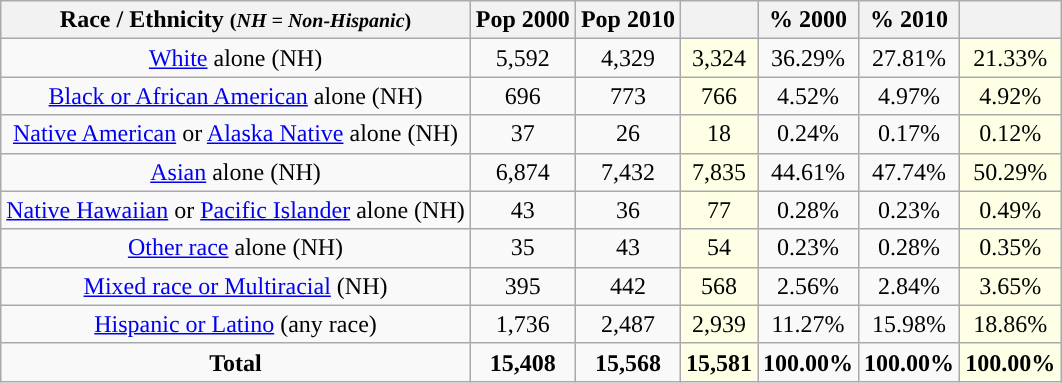<table class="wikitable" style="text-align:center;">
<tr>
<th>Race / Ethnicity <small>(<em>NH = Non-Hispanic</em>)</small></th>
<th>Pop 2000</th>
<th>Pop 2010</th>
<th></th>
<th>% 2000</th>
<th>% 2010</th>
<th></th>
</tr>
<tr>
<td><a href='#'>White</a> alone (NH)</td>
<td>5,592</td>
<td>4,329</td>
<td style='background: #ffffe6;'>3,324</td>
<td>36.29%</td>
<td>27.81%</td>
<td style='background: #ffffe6;'>21.33%</td>
</tr>
<tr>
<td><a href='#'>Black or African American</a> alone (NH)</td>
<td>696</td>
<td>773</td>
<td style='background: #ffffe6;'>766</td>
<td>4.52%</td>
<td>4.97%</td>
<td style='background: #ffffe6;'>4.92%</td>
</tr>
<tr>
<td><a href='#'>Native American</a> or <a href='#'>Alaska Native</a> alone (NH)</td>
<td>37</td>
<td>26</td>
<td style='background: #ffffe6;'>18</td>
<td>0.24%</td>
<td>0.17%</td>
<td style='background: #ffffe6;'>0.12%</td>
</tr>
<tr>
<td><a href='#'>Asian</a> alone (NH)</td>
<td>6,874</td>
<td>7,432</td>
<td style='background: #ffffe6;'>7,835</td>
<td>44.61%</td>
<td>47.74%</td>
<td style='background: #ffffe6;'>50.29%</td>
</tr>
<tr>
<td><a href='#'>Native Hawaiian</a> or <a href='#'>Pacific Islander</a> alone (NH)</td>
<td>43</td>
<td>36</td>
<td style='background: #ffffe6;'>77</td>
<td>0.28%</td>
<td>0.23%</td>
<td style='background: #ffffe6;'>0.49%</td>
</tr>
<tr>
<td><a href='#'>Other race</a> alone (NH)</td>
<td>35</td>
<td>43</td>
<td style='background: #ffffe6;'>54</td>
<td>0.23%</td>
<td>0.28%</td>
<td style='background: #ffffe6;'>0.35%</td>
</tr>
<tr>
<td><a href='#'>Mixed race or Multiracial</a> (NH)</td>
<td>395</td>
<td>442</td>
<td style='background: #ffffe6;'>568</td>
<td>2.56%</td>
<td>2.84%</td>
<td style='background: #ffffe6;'>3.65%</td>
</tr>
<tr>
<td><a href='#'>Hispanic or Latino</a> (any race)</td>
<td>1,736</td>
<td>2,487</td>
<td style='background: #ffffe6;'>2,939</td>
<td>11.27%</td>
<td>15.98%</td>
<td style='background: #ffffe6;'>18.86%</td>
</tr>
<tr>
<td><strong>Total</strong></td>
<td><strong>15,408</strong></td>
<td><strong>15,568</strong></td>
<td style='background: #ffffe6;'><strong>15,581</strong></td>
<td><strong>100.00%</strong></td>
<td><strong>100.00%</strong></td>
<td style='background: #ffffe6;'><strong>100.00%</strong></td>
</tr>
</table>
